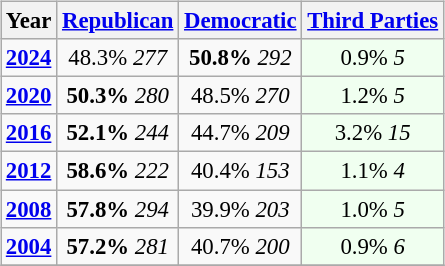<table class="wikitable" style="float:right; font-size:95%;">
<tr>
<th>Year</th>
<th><a href='#'>Republican</a></th>
<th><a href='#'>Democratic</a></th>
<th><a href='#'>Third Parties</a></th>
</tr>
<tr>
<td style="text-align:center;" ><strong><a href='#'>2024</a></strong></td>
<td style="text-align:center;" >48.3% <em>277</em></td>
<td style="text-align:center;" ><strong>50.8%</strong>  <em>292</em></td>
<td style="text-align:center; background:honeyDew;">0.9% <em>5</em></td>
</tr>
<tr>
<td style="text-align:center;" ><strong><a href='#'>2020</a></strong></td>
<td style="text-align:center;" ><strong>50.3%</strong> <em>280</em></td>
<td style="text-align:center;" >48.5%  <em>270</em></td>
<td style="text-align:center; background:honeyDew;">1.2% <em>5</em></td>
</tr>
<tr>
<td style="text-align:center;" ><strong><a href='#'>2016</a></strong></td>
<td style="text-align:center;" ><strong>52.1%</strong> <em>244</em></td>
<td style="text-align:center;" >44.7% <em>209</em></td>
<td style="text-align:center; background:honeyDew;">3.2% <em>15</em></td>
</tr>
<tr>
<td style="text-align:center;" ><strong><a href='#'>2012</a></strong></td>
<td style="text-align:center;" ><strong>58.6%</strong> <em>222</em></td>
<td style="text-align:center;" >40.4%  <em>153</em></td>
<td style="text-align:center; background:honeyDew;">1.1% <em>4</em></td>
</tr>
<tr>
<td style="text-align:center;" ><strong><a href='#'>2008</a></strong></td>
<td style="text-align:center;" ><strong>57.8%</strong> <em>294</em></td>
<td style="text-align:center;" >39.9%  <em>203</em></td>
<td style="text-align:center; background:honeyDew;">1.0% <em>5</em></td>
</tr>
<tr>
<td style="text-align:center;" ><strong><a href='#'>2004</a></strong></td>
<td style="text-align:center;" ><strong>57.2%</strong> <em>281</em></td>
<td style="text-align:center;" >40.7%   <em>200</em></td>
<td style="text-align:center; background:honeyDew;">0.9% <em>6</em></td>
</tr>
<tr>
</tr>
</table>
